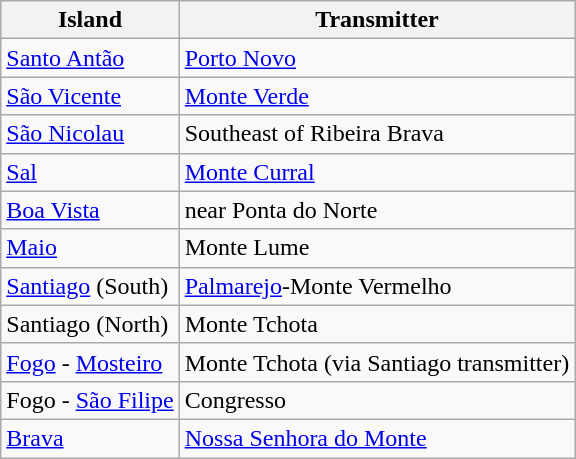<table class="wikitable sortable">
<tr>
<th>Island</th>
<th>Transmitter</th>
</tr>
<tr>
<td><a href='#'>Santo Antão</a></td>
<td><a href='#'>Porto Novo</a></td>
</tr>
<tr>
<td><a href='#'>São Vicente</a></td>
<td><a href='#'>Monte Verde</a></td>
</tr>
<tr>
<td><a href='#'>São Nicolau</a></td>
<td>Southeast of Ribeira Brava</td>
</tr>
<tr>
<td><a href='#'>Sal</a></td>
<td><a href='#'>Monte Curral</a></td>
</tr>
<tr>
<td><a href='#'>Boa Vista</a></td>
<td>near Ponta do Norte</td>
</tr>
<tr>
<td><a href='#'>Maio</a></td>
<td>Monte Lume</td>
</tr>
<tr>
<td rowspan=2><a href='#'>Santiago</a> (South)</td>
<td><a href='#'>Palmarejo</a>-Monte Vermelho</td>
</tr>
<tr>
<td rowspan=2>Monte Tchota</td>
</tr>
<tr>
<td>Santiago (North)</td>
</tr>
<tr>
<td><a href='#'>Fogo</a> - <a href='#'>Mosteiro</a></td>
<td>Monte Tchota (via Santiago transmitter)</td>
</tr>
<tr>
<td>Fogo - <a href='#'>São Filipe</a></td>
<td>Congresso</td>
</tr>
<tr>
<td><a href='#'>Brava</a></td>
<td><a href='#'>Nossa Senhora do Monte</a></td>
</tr>
</table>
